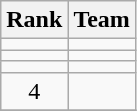<table class=wikitable style="text-align: center;">
<tr>
<th>Rank</th>
<th>Team</th>
</tr>
<tr>
<td></td>
<td align=left></td>
</tr>
<tr>
<td></td>
<td align=left></td>
</tr>
<tr>
<td></td>
<td align=left></td>
</tr>
<tr>
<td>4</td>
<td align=left></td>
</tr>
<tr>
</tr>
</table>
